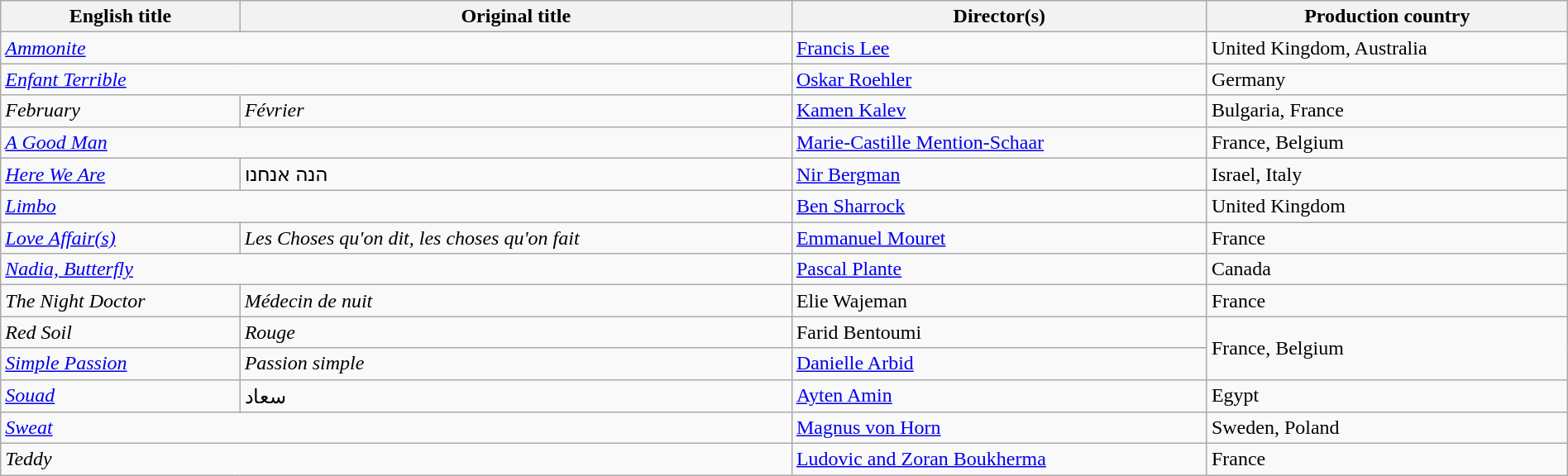<table class="wikitable" style="width:100%; margin-bottom:4px" cellpadding="5">
<tr>
<th scope="col">English title</th>
<th scope="col">Original title</th>
<th scope="col">Director(s)</th>
<th scope="col">Production country</th>
</tr>
<tr>
<td colspan="2"><em><a href='#'>Ammonite</a></em></td>
<td><a href='#'>Francis Lee</a></td>
<td>United Kingdom, Australia</td>
</tr>
<tr>
<td colspan="2"><em><a href='#'>Enfant Terrible</a></em></td>
<td><a href='#'>Oskar Roehler</a></td>
<td>Germany</td>
</tr>
<tr>
<td><em>February</em></td>
<td><em>Février</em></td>
<td><a href='#'>Kamen Kalev</a></td>
<td>Bulgaria, France</td>
</tr>
<tr>
<td colspan=2><em><a href='#'>A Good Man</a></em></td>
<td><a href='#'>Marie-Castille Mention-Schaar</a></td>
<td>France, Belgium</td>
</tr>
<tr>
<td><em><a href='#'>Here We Are</a></em></td>
<td>הנה אנחנו</td>
<td><a href='#'>Nir Bergman</a></td>
<td>Israel, Italy</td>
</tr>
<tr>
<td colspan="2"><em><a href='#'>Limbo</a></em></td>
<td><a href='#'>Ben Sharrock</a></td>
<td>United Kingdom</td>
</tr>
<tr>
<td><em><a href='#'>Love Affair(s)</a></em></td>
<td><em>Les Choses qu'on dit, les choses qu'on fait</em></td>
<td><a href='#'>Emmanuel Mouret</a></td>
<td>France</td>
</tr>
<tr>
<td colspan="2"><em><a href='#'>Nadia, Butterfly</a></em></td>
<td><a href='#'>Pascal Plante</a></td>
<td>Canada</td>
</tr>
<tr>
<td><em>The Night Doctor</em></td>
<td><em>Médecin de nuit</em></td>
<td>Elie Wajeman</td>
<td>France</td>
</tr>
<tr>
<td><em>Red Soil</em></td>
<td><em>Rouge</em></td>
<td>Farid Bentoumi</td>
<td rowspan="2">France, Belgium</td>
</tr>
<tr>
<td><em><a href='#'>Simple Passion</a></em></td>
<td><em>Passion simple</em></td>
<td><a href='#'>Danielle Arbid</a></td>
</tr>
<tr>
<td><em><a href='#'>Souad</a></em></td>
<td>سعاد</td>
<td><a href='#'>Ayten Amin</a></td>
<td>Egypt</td>
</tr>
<tr>
<td colspan=2><em><a href='#'>Sweat</a></em></td>
<td><a href='#'>Magnus von Horn</a></td>
<td>Sweden, Poland</td>
</tr>
<tr>
<td colspan="2"><em>Teddy</em></td>
<td><a href='#'>Ludovic and Zoran Boukherma</a></td>
<td>France</td>
</tr>
</table>
